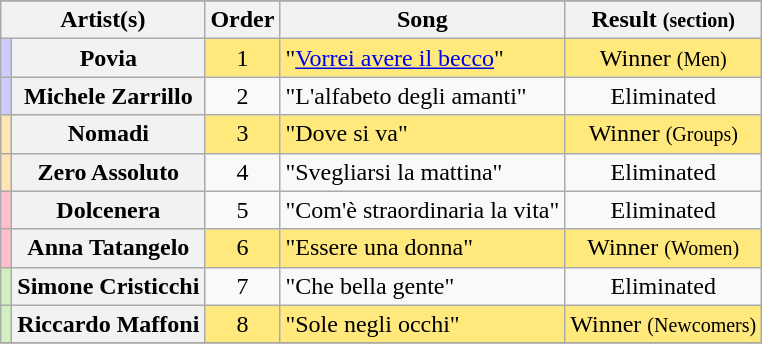<table class="wikitable plainrowheaders sortable">
<tr>
</tr>
<tr>
<th colspan="2">Artist(s)</th>
<th>Order</th>
<th>Song</th>
<th>Result <small>(section)</small></th>
</tr>
<tr style="background:#ffe87c;">
<th scope="row" style="background:#CCCCFF;"></th>
<th scope="row">Povia</th>
<td style="text-align:center;">1</td>
<td>"<a href='#'>Vorrei avere il becco</a>"</td>
<td style="text-align:center;">Winner <small>(Men)</small></td>
</tr>
<tr>
<th scope="row" style="background:#CCCCFF;"></th>
<th scope="row">Michele Zarrillo</th>
<td style="text-align:center;">2</td>
<td>"L'alfabeto degli amanti"</td>
<td style="text-align:center;">Eliminated</td>
</tr>
<tr style="background:#ffe87c;">
<th scope="row" style="background:#FFE5B4;"></th>
<th scope="row">Nomadi</th>
<td style="text-align:center;">3</td>
<td>"Dove si va"</td>
<td style="text-align:center;">Winner <small>(Groups)</small></td>
</tr>
<tr>
<th scope="row" style="background:#FFE5B4;"></th>
<th scope="row">Zero Assoluto</th>
<td style="text-align:center;">4</td>
<td>"Svegliarsi la mattina"</td>
<td style="text-align:center;">Eliminated</td>
</tr>
<tr>
<th scope="row" style="background:#FFC0CB;"></th>
<th scope="row">Dolcenera</th>
<td style="text-align:center;">5</td>
<td>"Com'è straordinaria la vita"</td>
<td style="text-align:center;">Eliminated</td>
</tr>
<tr style="background:#ffe87c;">
<th scope="row" style="background:#FFC0CB;"></th>
<th scope="row">Anna Tatangelo</th>
<td style="text-align:center;">6</td>
<td>"Essere una donna"</td>
<td style="text-align:center;">Winner <small>(Women)</small></td>
</tr>
<tr>
<th scope="row" style="background:#d0f0c0;"></th>
<th scope="row">Simone Cristicchi</th>
<td style="text-align:center;">7</td>
<td>"Che bella gente"</td>
<td style="text-align:center;">Eliminated</td>
</tr>
<tr style="background:#ffe87c;">
<th scope="row" style="background:#d0f0c0;"></th>
<th scope="row">Riccardo Maffoni</th>
<td style="text-align:center;">8</td>
<td>"Sole negli occhi"</td>
<td style="text-align:center;">Winner <small>(Newcomers)</small></td>
</tr>
<tr>
</tr>
</table>
